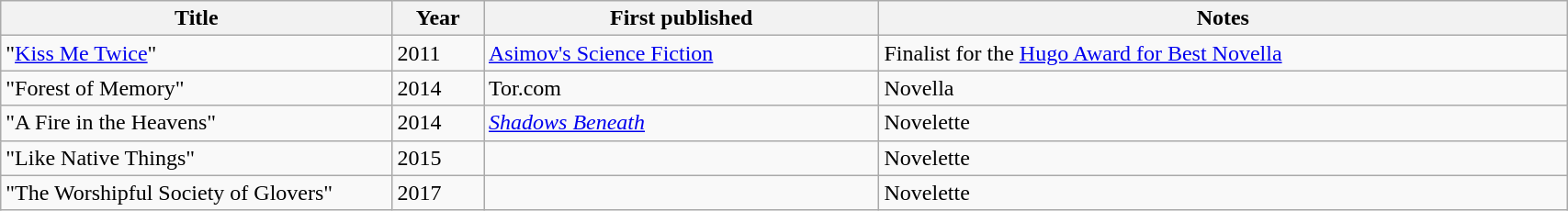<table class='wikitable sortable' width='90%'>
<tr>
<th width=25%>Title</th>
<th>Year</th>
<th>First published</th>
<th>Notes</th>
</tr>
<tr>
<td>"<a href='#'>Kiss Me Twice</a>"</td>
<td>2011</td>
<td><a href='#'>Asimov's Science Fiction</a></td>
<td>Finalist for the <a href='#'>Hugo Award for Best Novella</a></td>
</tr>
<tr>
<td>"Forest of Memory"</td>
<td>2014</td>
<td>Tor.com</td>
<td>Novella</td>
</tr>
<tr>
<td data-sort-value="fire in the heavens">"A Fire in the Heavens"</td>
<td>2014</td>
<td><em><a href='#'>Shadows Beneath</a></em></td>
<td>Novelette</td>
</tr>
<tr>
<td>"Like Native Things"</td>
<td>2015</td>
<td></td>
<td>Novelette</td>
</tr>
<tr>
<td data-sort-value="Worshipful Society of Glovers">"The Worshipful Society of Glovers"</td>
<td>2017</td>
<td></td>
<td>Novelette</td>
</tr>
</table>
